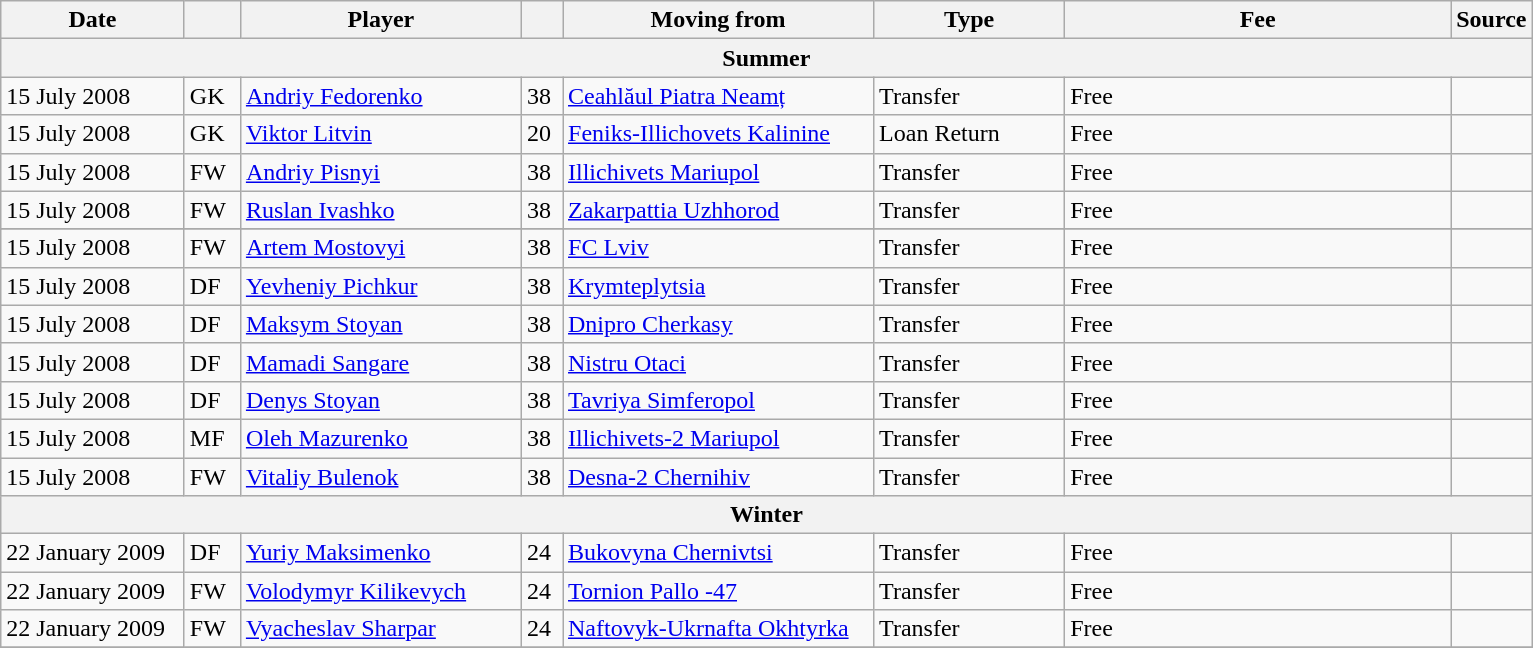<table class="wikitable sortable">
<tr>
<th style="width:115px;">Date</th>
<th style="width:30px;"></th>
<th style="width:180px;">Player</th>
<th style="width:20px;"></th>
<th style="width:200px;">Moving from</th>
<th style="width:120px;" class="unsortable">Type</th>
<th style="width:250px;" class="unsortable">Fee</th>
<th style="width:20px;">Source</th>
</tr>
<tr>
<th colspan=8>Summer</th>
</tr>
<tr>
<td>15 July 2008</td>
<td>GK</td>
<td> <a href='#'>Andriy Fedorenko</a></td>
<td>38</td>
<td> <a href='#'>Ceahlăul Piatra Neamț</a></td>
<td>Transfer</td>
<td>Free</td>
<td></td>
</tr>
<tr>
<td>15 July 2008</td>
<td>GK</td>
<td> <a href='#'>Viktor Litvin</a></td>
<td>20</td>
<td> <a href='#'>Feniks-Illichovets Kalinine</a></td>
<td>Loan Return</td>
<td>Free</td>
<td></td>
</tr>
<tr>
<td>15 July 2008</td>
<td>FW</td>
<td> <a href='#'>Andriy Pisnyi</a></td>
<td>38</td>
<td> <a href='#'>Illichivets Mariupol</a></td>
<td>Transfer</td>
<td>Free</td>
<td></td>
</tr>
<tr>
<td>15 July 2008</td>
<td>FW</td>
<td> <a href='#'>Ruslan Ivashko</a></td>
<td>38</td>
<td> <a href='#'>Zakarpattia Uzhhorod</a></td>
<td>Transfer</td>
<td>Free</td>
<td></td>
</tr>
<tr>
</tr>
<tr>
<td>15 July 2008</td>
<td>FW</td>
<td> <a href='#'>Artem Mostovyi</a></td>
<td>38</td>
<td> <a href='#'>FC Lviv</a></td>
<td>Transfer</td>
<td>Free</td>
<td></td>
</tr>
<tr>
<td>15 July 2008</td>
<td>DF</td>
<td> <a href='#'>Yevheniy Pichkur</a></td>
<td>38</td>
<td> <a href='#'>Krymteplytsia</a></td>
<td>Transfer</td>
<td>Free</td>
<td></td>
</tr>
<tr>
<td>15 July 2008</td>
<td>DF</td>
<td> <a href='#'>Maksym Stoyan</a></td>
<td>38</td>
<td> <a href='#'>Dnipro Cherkasy</a></td>
<td>Transfer</td>
<td>Free</td>
<td></td>
</tr>
<tr>
<td>15 July 2008</td>
<td>DF</td>
<td> <a href='#'>Mamadi Sangare</a></td>
<td>38</td>
<td> <a href='#'>Nistru Otaci</a></td>
<td>Transfer</td>
<td>Free</td>
<td></td>
</tr>
<tr>
<td>15 July 2008</td>
<td>DF</td>
<td> <a href='#'>Denys Stoyan</a></td>
<td>38</td>
<td> <a href='#'>Tavriya Simferopol</a></td>
<td>Transfer</td>
<td>Free</td>
<td></td>
</tr>
<tr>
<td>15 July 2008</td>
<td>MF</td>
<td> <a href='#'>Oleh Mazurenko</a></td>
<td>38</td>
<td> <a href='#'>Illichivets-2 Mariupol</a></td>
<td>Transfer</td>
<td>Free</td>
<td></td>
</tr>
<tr>
<td>15 July 2008</td>
<td>FW</td>
<td> <a href='#'>Vitaliy Bulenok</a></td>
<td>38</td>
<td> <a href='#'>Desna-2 Chernihiv</a></td>
<td>Transfer</td>
<td>Free</td>
<td></td>
</tr>
<tr>
<th colspan=8>Winter</th>
</tr>
<tr>
<td>22 January 2009</td>
<td>DF</td>
<td> <a href='#'>Yuriy Maksimenko</a></td>
<td>24</td>
<td> <a href='#'>Bukovyna Chernivtsi</a></td>
<td>Transfer</td>
<td>Free</td>
<td></td>
</tr>
<tr>
<td>22 January 2009</td>
<td>FW</td>
<td> <a href='#'>Volodymyr Kilikevych</a></td>
<td>24</td>
<td> <a href='#'>Tornion Pallo -47</a></td>
<td>Transfer</td>
<td>Free</td>
<td></td>
</tr>
<tr>
<td>22 January 2009</td>
<td>FW</td>
<td> <a href='#'>Vyacheslav Sharpar</a></td>
<td>24</td>
<td> <a href='#'>Naftovyk-Ukrnafta Okhtyrka</a></td>
<td>Transfer</td>
<td>Free</td>
<td></td>
</tr>
<tr>
</tr>
</table>
